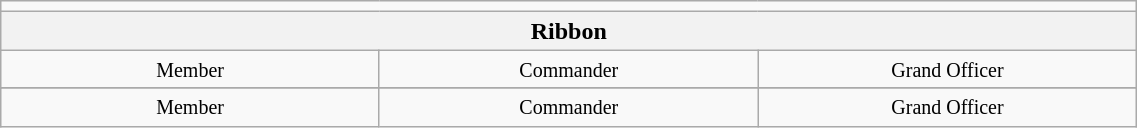<table align=center class=wikitable width=60%>
<tr>
<td colspan="3" align="center"></td>
</tr>
<tr>
<th colspan=3>Ribbon</th>
</tr>
<tr>
<td width=20% valign=top align=center><small>Member</small></td>
<td width=20% valign=top align=center><small>Commander</small></td>
<td width=20% valign=top align=center><small>Grand Officer</small></td>
</tr>
<tr>
</tr>
<tr>
<td width=20% valign=top align=center><small>Member</small></td>
<td width=20% valign=top align=center><small>Commander</small></td>
<td width=20% valign=top align=center><small>Grand Officer</small></td>
</tr>
</table>
